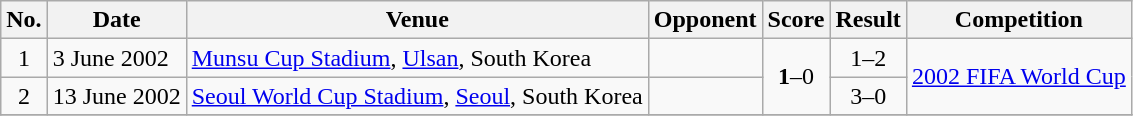<table class="wikitable sortable">
<tr>
<th scope="col">No.</th>
<th scope="col">Date</th>
<th scope="col">Venue</th>
<th scope="col">Opponent</th>
<th scope="col">Score</th>
<th scope="col">Result</th>
<th scope="col">Competition</th>
</tr>
<tr>
<td align="center">1</td>
<td>3 June 2002</td>
<td><a href='#'>Munsu Cup Stadium</a>, <a href='#'>Ulsan</a>, South Korea</td>
<td></td>
<td rowspan=2 align="center"><strong>1</strong>–0</td>
<td align="center">1–2</td>
<td rowspan=2><a href='#'>2002 FIFA World Cup</a></td>
</tr>
<tr>
<td align="center">2</td>
<td>13 June 2002</td>
<td><a href='#'>Seoul World Cup Stadium</a>, <a href='#'>Seoul</a>, South Korea</td>
<td></td>
<td align="center">3–0</td>
</tr>
<tr>
</tr>
</table>
